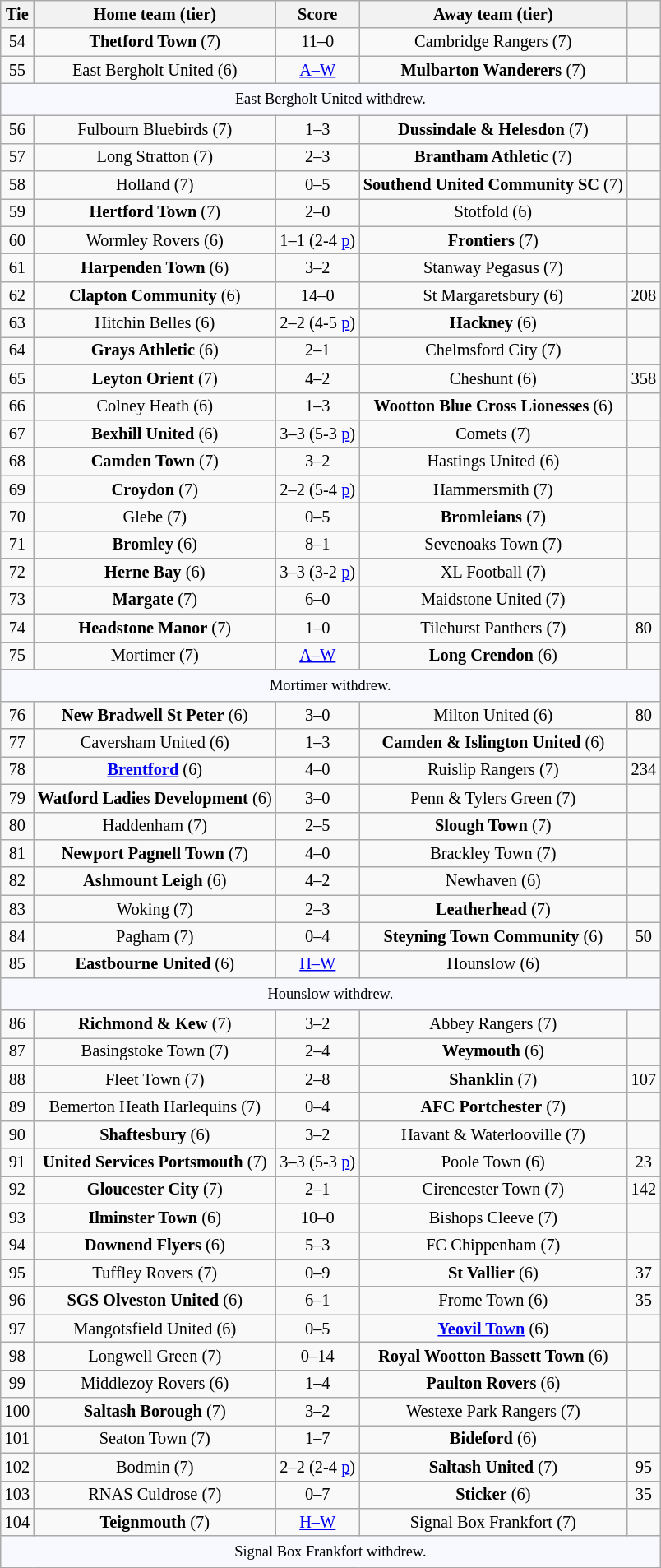<table class="wikitable" style="text-align:center; font-size:85%">
<tr>
<th>Tie</th>
<th>Home team (tier)</th>
<th>Score</th>
<th>Away team (tier)</th>
<th></th>
</tr>
<tr>
<td>54</td>
<td><strong>Thetford Town</strong> (7)</td>
<td>11–0</td>
<td>Cambridge Rangers (7)</td>
<td></td>
</tr>
<tr>
<td>55</td>
<td>East Bergholt United (6)</td>
<td><a href='#'>A–W</a></td>
<td><strong>Mulbarton Wanderers</strong> (7)</td>
<td></td>
</tr>
<tr>
<td colspan="5" style="background:GhostWhite; height:20px; text-align:center; font-size:90%">East Bergholt United withdrew.</td>
</tr>
<tr>
<td>56</td>
<td>Fulbourn Bluebirds (7)</td>
<td>1–3</td>
<td><strong>Dussindale & Helesdon</strong> (7)</td>
<td></td>
</tr>
<tr>
<td>57</td>
<td>Long Stratton (7)</td>
<td>2–3</td>
<td><strong>Brantham Athletic</strong> (7)</td>
<td></td>
</tr>
<tr>
<td>58</td>
<td>Holland (7)</td>
<td>0–5</td>
<td><strong>Southend United Community SC</strong> (7)</td>
<td></td>
</tr>
<tr>
<td>59</td>
<td><strong>Hertford Town</strong> (7)</td>
<td>2–0</td>
<td>Stotfold (6)</td>
<td></td>
</tr>
<tr>
<td>60</td>
<td>Wormley Rovers (6)</td>
<td>1–1 (2-4 <a href='#'>p</a>)</td>
<td><strong>Frontiers</strong> (7)</td>
<td></td>
</tr>
<tr>
<td>61</td>
<td><strong>Harpenden Town</strong> (6)</td>
<td>3–2</td>
<td>Stanway Pegasus (7)</td>
<td></td>
</tr>
<tr>
<td>62</td>
<td><strong>Clapton Community</strong> (6)</td>
<td>14–0</td>
<td>St Margaretsbury (6)</td>
<td>208</td>
</tr>
<tr>
<td>63</td>
<td>Hitchin Belles (6)</td>
<td>2–2 (4-5 <a href='#'>p</a>)</td>
<td><strong>Hackney</strong> (6)</td>
<td></td>
</tr>
<tr>
<td>64</td>
<td><strong>Grays Athletic</strong> (6)</td>
<td>2–1</td>
<td>Chelmsford City (7)</td>
<td></td>
</tr>
<tr>
<td>65</td>
<td><strong>Leyton Orient</strong> (7)</td>
<td>4–2</td>
<td>Cheshunt (6)</td>
<td>358</td>
</tr>
<tr>
<td>66</td>
<td>Colney Heath (6)</td>
<td>1–3</td>
<td><strong>Wootton Blue Cross Lionesses</strong> (6)</td>
<td></td>
</tr>
<tr>
<td>67</td>
<td><strong>Bexhill United</strong> (6)</td>
<td>3–3 (5-3 <a href='#'>p</a>)</td>
<td>Comets (7)</td>
<td></td>
</tr>
<tr>
<td>68</td>
<td><strong>Camden Town</strong> (7)</td>
<td>3–2</td>
<td>Hastings United (6)</td>
<td></td>
</tr>
<tr>
<td>69</td>
<td><strong>Croydon</strong> (7)</td>
<td>2–2 (5-4 <a href='#'>p</a>)</td>
<td>Hammersmith (7)</td>
<td></td>
</tr>
<tr>
<td>70</td>
<td>Glebe (7)</td>
<td>0–5</td>
<td><strong>Bromleians</strong> (7)</td>
<td></td>
</tr>
<tr>
<td>71</td>
<td><strong>Bromley</strong> (6)</td>
<td>8–1</td>
<td>Sevenoaks Town (7)</td>
<td></td>
</tr>
<tr>
<td>72</td>
<td><strong>Herne Bay</strong> (6)</td>
<td>3–3 (3-2 <a href='#'>p</a>)</td>
<td>XL Football (7)</td>
<td></td>
</tr>
<tr>
<td>73</td>
<td><strong>Margate</strong> (7)</td>
<td>6–0</td>
<td>Maidstone United (7)</td>
<td></td>
</tr>
<tr>
<td>74</td>
<td><strong>Headstone Manor</strong> (7)</td>
<td>1–0</td>
<td>Tilehurst Panthers (7)</td>
<td>80</td>
</tr>
<tr>
<td>75</td>
<td>Mortimer (7)</td>
<td><a href='#'>A–W</a></td>
<td><strong>Long Crendon</strong> (6)</td>
<td></td>
</tr>
<tr>
<td colspan="5" style="background:GhostWhite; height:20px; text-align:center; font-size:90%">Mortimer withdrew.</td>
</tr>
<tr>
<td>76</td>
<td><strong>New Bradwell St Peter</strong> (6)</td>
<td>3–0</td>
<td>Milton United (6)</td>
<td>80</td>
</tr>
<tr>
<td>77</td>
<td>Caversham United (6)</td>
<td>1–3</td>
<td><strong>Camden & Islington United</strong> (6)</td>
<td></td>
</tr>
<tr>
<td>78</td>
<td><strong><a href='#'>Brentford</a></strong> (6)</td>
<td>4–0</td>
<td>Ruislip Rangers (7)</td>
<td>234</td>
</tr>
<tr>
<td>79</td>
<td><strong>Watford Ladies Development</strong> (6)</td>
<td>3–0</td>
<td>Penn & Tylers Green (7)</td>
<td></td>
</tr>
<tr>
<td>80</td>
<td>Haddenham (7)</td>
<td>2–5</td>
<td><strong>Slough Town</strong> (7)</td>
<td></td>
</tr>
<tr>
<td>81</td>
<td><strong>Newport Pagnell Town</strong> (7)</td>
<td>4–0</td>
<td>Brackley Town (7)</td>
<td></td>
</tr>
<tr>
<td>82</td>
<td><strong>Ashmount Leigh</strong> (6)</td>
<td>4–2</td>
<td>Newhaven (6)</td>
<td></td>
</tr>
<tr>
<td>83</td>
<td>Woking (7)</td>
<td>2–3</td>
<td><strong>Leatherhead</strong> (7)</td>
<td></td>
</tr>
<tr>
<td>84</td>
<td>Pagham (7)</td>
<td>0–4</td>
<td><strong>Steyning Town Community</strong> (6)</td>
<td>50</td>
</tr>
<tr>
<td>85</td>
<td><strong>Eastbourne United</strong> (6)</td>
<td><a href='#'>H–W</a></td>
<td>Hounslow (6)</td>
<td></td>
</tr>
<tr>
<td colspan="5" style="background:GhostWhite; height:20px; text-align:center; font-size:90%">Hounslow withdrew.</td>
</tr>
<tr>
<td>86</td>
<td><strong>Richmond & Kew</strong> (7)</td>
<td>3–2</td>
<td>Abbey Rangers (7)</td>
<td></td>
</tr>
<tr>
<td>87</td>
<td>Basingstoke Town (7)</td>
<td>2–4</td>
<td><strong>Weymouth</strong> (6)</td>
<td></td>
</tr>
<tr>
<td>88</td>
<td>Fleet Town (7)</td>
<td>2–8</td>
<td><strong>Shanklin</strong> (7)</td>
<td>107</td>
</tr>
<tr>
<td>89</td>
<td>Bemerton Heath Harlequins (7)</td>
<td>0–4</td>
<td><strong>AFC Portchester</strong> (7)</td>
<td></td>
</tr>
<tr>
<td>90</td>
<td><strong>Shaftesbury</strong> (6)</td>
<td>3–2</td>
<td>Havant & Waterlooville (7)</td>
<td></td>
</tr>
<tr>
<td>91</td>
<td><strong>United Services Portsmouth</strong> (7)</td>
<td>3–3 (5-3 <a href='#'>p</a>)</td>
<td>Poole Town (6)</td>
<td>23</td>
</tr>
<tr>
<td>92</td>
<td><strong>Gloucester City</strong> (7)</td>
<td>2–1</td>
<td>Cirencester Town (7)</td>
<td>142</td>
</tr>
<tr>
<td>93</td>
<td><strong>Ilminster Town</strong> (6)</td>
<td>10–0</td>
<td>Bishops Cleeve (7)</td>
<td></td>
</tr>
<tr>
<td>94</td>
<td><strong>Downend Flyers</strong> (6)</td>
<td>5–3</td>
<td>FC Chippenham (7)</td>
<td></td>
</tr>
<tr>
<td>95</td>
<td>Tuffley Rovers (7)</td>
<td>0–9</td>
<td><strong>St Vallier</strong> (6)</td>
<td>37</td>
</tr>
<tr>
<td>96</td>
<td><strong>SGS Olveston United</strong> (6)</td>
<td>6–1</td>
<td>Frome Town (6)</td>
<td>35</td>
</tr>
<tr>
<td>97</td>
<td>Mangotsfield United (6)</td>
<td>0–5</td>
<td><strong><a href='#'>Yeovil Town</a></strong> (6)</td>
<td></td>
</tr>
<tr>
<td>98</td>
<td>Longwell Green (7)</td>
<td>0–14</td>
<td><strong>Royal Wootton Bassett Town</strong> (6)</td>
<td></td>
</tr>
<tr>
<td>99</td>
<td>Middlezoy Rovers (6)</td>
<td>1–4</td>
<td><strong>Paulton Rovers</strong> (6)</td>
<td></td>
</tr>
<tr>
<td>100</td>
<td><strong>Saltash Borough</strong> (7)</td>
<td>3–2</td>
<td>Westexe Park Rangers (7)</td>
<td></td>
</tr>
<tr>
<td>101</td>
<td>Seaton Town (7)</td>
<td>1–7</td>
<td><strong>Bideford</strong> (6)</td>
<td></td>
</tr>
<tr>
<td>102</td>
<td>Bodmin (7)</td>
<td>2–2 (2-4 <a href='#'>p</a>)</td>
<td><strong>Saltash United</strong> (7)</td>
<td>95</td>
</tr>
<tr>
<td>103</td>
<td>RNAS Culdrose (7)</td>
<td>0–7</td>
<td><strong>Sticker</strong> (6)</td>
<td>35</td>
</tr>
<tr>
<td>104</td>
<td><strong>Teignmouth</strong> (7)</td>
<td><a href='#'>H–W</a></td>
<td>Signal Box Frankfort (7)</td>
<td></td>
</tr>
<tr>
<td colspan="5" style="background:GhostWhite; height:20px; text-align:center; font-size:90%">Signal Box Frankfort withdrew.</td>
</tr>
</table>
